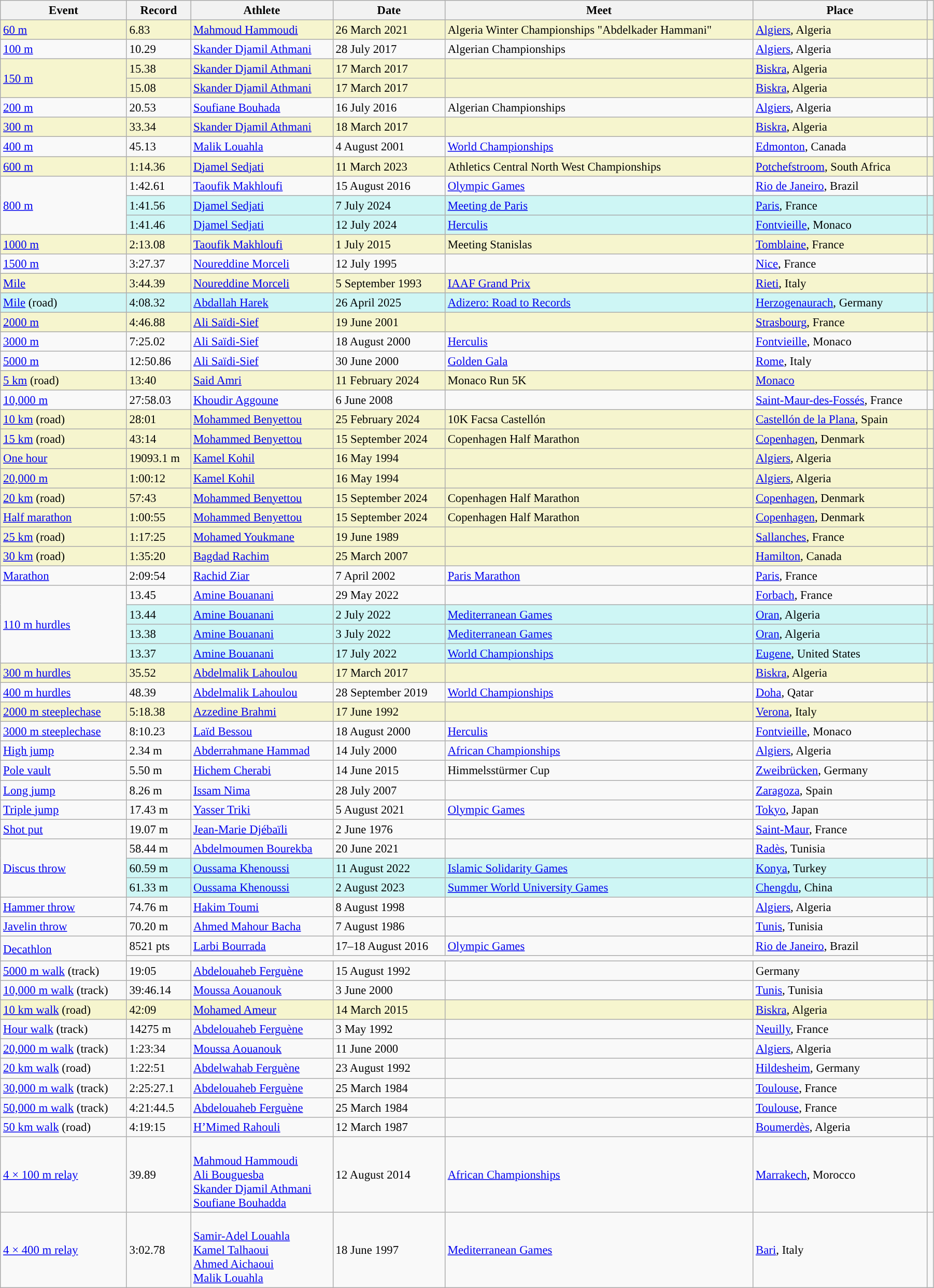<table class="wikitable" style="font-size:95%; width: 95%;">
<tr>
<th>Event</th>
<th>Record</th>
<th>Athlete</th>
<th>Date</th>
<th>Meet</th>
<th>Place</th>
<th></th>
</tr>
<tr style="background:#f6F5CE;">
<td><a href='#'>60 m</a></td>
<td>6.83 </td>
<td><a href='#'>Mahmoud Hammoudi</a></td>
<td>26 March 2021</td>
<td>Algeria Winter Championships "Abdelkader Hammani"</td>
<td><a href='#'>Algiers</a>, Algeria</td>
<td></td>
</tr>
<tr>
<td><a href='#'>100 m</a></td>
<td>10.29 </td>
<td><a href='#'>Skander Djamil Athmani</a></td>
<td>28 July 2017</td>
<td>Algerian Championships</td>
<td><a href='#'>Algiers</a>, Algeria</td>
<td></td>
</tr>
<tr style="background:#f6F5CE;">
<td rowspan=2><a href='#'>150 m</a></td>
<td>15.38 </td>
<td><a href='#'>Skander Djamil Athmani</a></td>
<td>17 March 2017</td>
<td></td>
<td><a href='#'>Biskra</a>, Algeria</td>
<td></td>
</tr>
<tr style="background:#f6F5CE;">
<td>15.08 </td>
<td><a href='#'>Skander Djamil Athmani</a></td>
<td>17 March 2017</td>
<td></td>
<td><a href='#'>Biskra</a>, Algeria</td>
<td></td>
</tr>
<tr>
<td><a href='#'>200 m</a></td>
<td>20.53 </td>
<td><a href='#'>Soufiane Bouhada</a></td>
<td>16 July 2016</td>
<td>Algerian Championships</td>
<td><a href='#'>Algiers</a>, Algeria</td>
<td></td>
</tr>
<tr style="background:#f6F5CE;">
<td><a href='#'>300 m</a></td>
<td>33.34</td>
<td><a href='#'>Skander Djamil Athmani</a></td>
<td>18 March 2017</td>
<td></td>
<td><a href='#'>Biskra</a>, Algeria</td>
<td></td>
</tr>
<tr>
<td><a href='#'>400 m</a></td>
<td>45.13</td>
<td><a href='#'>Malik Louahla</a></td>
<td>4 August 2001</td>
<td><a href='#'>World Championships</a></td>
<td><a href='#'>Edmonton</a>, Canada</td>
<td></td>
</tr>
<tr style="background:#f6F5CE;">
<td><a href='#'>600 m</a></td>
<td>1:14.36</td>
<td><a href='#'>Djamel Sedjati</a></td>
<td>11 March 2023</td>
<td>Athletics Central North West Championships</td>
<td><a href='#'>Potchefstroom</a>, South Africa</td>
<td></td>
</tr>
<tr>
<td rowspan=3><a href='#'>800 m</a></td>
<td>1:42.61</td>
<td><a href='#'>Taoufik Makhloufi</a></td>
<td>15 August 2016</td>
<td><a href='#'>Olympic Games</a></td>
<td><a href='#'>Rio de Janeiro</a>, Brazil</td>
<td></td>
</tr>
<tr bgcolor=#CEF6F5>
<td>1:41.56</td>
<td><a href='#'>Djamel Sedjati</a></td>
<td>7 July 2024</td>
<td><a href='#'>Meeting de Paris</a></td>
<td><a href='#'>Paris</a>, France</td>
<td></td>
</tr>
<tr bgcolor="#CEF6F5">
<td>1:41.46</td>
<td><a href='#'>Djamel Sedjati</a></td>
<td>12 July 2024</td>
<td><a href='#'>Herculis</a></td>
<td><a href='#'>Fontvieille</a>, Monaco</td>
<td></td>
</tr>
<tr style="background:#f6F5CE;">
<td><a href='#'>1000 m</a></td>
<td>2:13.08</td>
<td><a href='#'>Taoufik Makhloufi</a></td>
<td>1 July 2015</td>
<td>Meeting Stanislas</td>
<td><a href='#'>Tomblaine</a>, France</td>
<td></td>
</tr>
<tr>
<td><a href='#'>1500 m</a></td>
<td>3:27.37</td>
<td><a href='#'>Noureddine Morceli</a></td>
<td>12 July 1995</td>
<td></td>
<td><a href='#'>Nice</a>, France</td>
<td></td>
</tr>
<tr style="background:#f6F5CE;">
<td><a href='#'>Mile</a></td>
<td>3:44.39</td>
<td><a href='#'>Noureddine Morceli</a></td>
<td>5 September 1993</td>
<td><a href='#'>IAAF Grand Prix</a></td>
<td><a href='#'>Rieti</a>, Italy</td>
<td></td>
</tr>
<tr bgcolor=#CEF6F5>
<td><a href='#'>Mile</a> (road)</td>
<td>4:08.32</td>
<td><a href='#'>Abdallah Harek</a></td>
<td>26 April 2025</td>
<td><a href='#'>Adizero: Road to Records</a></td>
<td><a href='#'>Herzogenaurach</a>, Germany</td>
<td></td>
</tr>
<tr style="background:#f6F5CE;">
<td><a href='#'>2000 m</a></td>
<td>4:46.88</td>
<td><a href='#'>Ali Saïdi-Sief</a></td>
<td>19 June 2001</td>
<td></td>
<td><a href='#'>Strasbourg</a>, France</td>
<td></td>
</tr>
<tr>
<td><a href='#'>3000 m</a></td>
<td>7:25.02</td>
<td><a href='#'>Ali Saïdi-Sief</a></td>
<td>18 August 2000</td>
<td><a href='#'>Herculis</a></td>
<td><a href='#'>Fontvieille</a>, Monaco</td>
<td></td>
</tr>
<tr>
<td><a href='#'>5000 m</a></td>
<td>12:50.86</td>
<td><a href='#'>Ali Saïdi-Sief</a></td>
<td>30 June 2000</td>
<td><a href='#'>Golden Gala</a></td>
<td><a href='#'>Rome</a>, Italy</td>
<td></td>
</tr>
<tr style="background:#f6F5CE;">
<td><a href='#'>5 km</a> (road)</td>
<td>13:40</td>
<td><a href='#'>Said Amri</a></td>
<td>11 February 2024</td>
<td>Monaco Run 5K</td>
<td><a href='#'>Monaco</a></td>
<td></td>
</tr>
<tr>
<td><a href='#'>10,000 m</a></td>
<td>27:58.03</td>
<td><a href='#'>Khoudir Aggoune</a></td>
<td>6 June 2008</td>
<td></td>
<td><a href='#'>Saint-Maur-des-Fossés</a>, France</td>
<td></td>
</tr>
<tr style="background:#f6F5CE;">
<td><a href='#'>10 km</a> (road)</td>
<td>28:01</td>
<td><a href='#'>Mohammed Benyettou</a></td>
<td>25 February 2024</td>
<td>10K Facsa Castellón</td>
<td><a href='#'>Castellón de la Plana</a>, Spain</td>
<td></td>
</tr>
<tr style="background:#f6F5CE;">
<td><a href='#'>15 km</a> (road)</td>
<td>43:14</td>
<td><a href='#'>Mohammed Benyettou</a></td>
<td>15 September 2024</td>
<td>Copenhagen Half Marathon</td>
<td><a href='#'>Copenhagen</a>, Denmark</td>
<td></td>
</tr>
<tr style="background:#f6F5CE;">
<td><a href='#'>One hour</a></td>
<td>19093.1 m </td>
<td><a href='#'>Kamel Kohil</a></td>
<td>16 May 1994</td>
<td></td>
<td><a href='#'>Algiers</a>, Algeria</td>
<td></td>
</tr>
<tr style="background:#f6F5CE;">
<td><a href='#'>20,000 m</a></td>
<td>1:00:12</td>
<td><a href='#'>Kamel Kohil</a></td>
<td>16 May 1994</td>
<td></td>
<td><a href='#'>Algiers</a>, Algeria</td>
<td></td>
</tr>
<tr style="background:#f6F5CE;">
<td><a href='#'>20 km</a> (road)</td>
<td>57:43</td>
<td><a href='#'>Mohammed Benyettou</a></td>
<td>15 September 2024</td>
<td>Copenhagen Half Marathon</td>
<td><a href='#'>Copenhagen</a>, Denmark</td>
<td></td>
</tr>
<tr style="background:#f6F5CE;">
<td><a href='#'>Half marathon</a></td>
<td>1:00:55</td>
<td><a href='#'>Mohammed Benyettou</a></td>
<td>15 September 2024</td>
<td>Copenhagen Half Marathon</td>
<td><a href='#'>Copenhagen</a>, Denmark</td>
<td></td>
</tr>
<tr style="background:#f6F5CE;">
<td><a href='#'>25 km</a> (road)</td>
<td>1:17:25</td>
<td><a href='#'>Mohamed Youkmane</a></td>
<td>19 June 1989</td>
<td></td>
<td><a href='#'>Sallanches</a>, France</td>
<td></td>
</tr>
<tr style="background:#f6F5CE;">
<td><a href='#'>30 km</a> (road)</td>
<td>1:35:20</td>
<td><a href='#'>Bagdad Rachim</a></td>
<td>25 March 2007</td>
<td></td>
<td><a href='#'>Hamilton</a>, Canada</td>
<td></td>
</tr>
<tr>
<td><a href='#'>Marathon</a></td>
<td>2:09:54</td>
<td><a href='#'>Rachid Ziar</a></td>
<td>7 April 2002</td>
<td><a href='#'>Paris Marathon</a></td>
<td><a href='#'>Paris</a>, France</td>
<td></td>
</tr>
<tr>
<td rowspan=4><a href='#'>110 m hurdles</a></td>
<td>13.45 </td>
<td><a href='#'>Amine Bouanani</a></td>
<td>29 May 2022</td>
<td></td>
<td><a href='#'>Forbach</a>, France</td>
<td></td>
</tr>
<tr style="background:#CEF6F5">
<td>13.44 </td>
<td><a href='#'>Amine Bouanani</a></td>
<td>2 July 2022</td>
<td><a href='#'>Mediterranean Games</a></td>
<td><a href='#'>Oran</a>, Algeria</td>
<td></td>
</tr>
<tr style="background:#CEF6F5">
<td>13.38 </td>
<td><a href='#'>Amine Bouanani</a></td>
<td>3 July 2022</td>
<td><a href='#'>Mediterranean Games</a></td>
<td><a href='#'>Oran</a>, Algeria</td>
<td></td>
</tr>
<tr style="background:#CEF6F5">
<td>13.37 </td>
<td><a href='#'>Amine Bouanani</a></td>
<td>17 July 2022</td>
<td><a href='#'>World Championships</a></td>
<td><a href='#'>Eugene</a>, United States</td>
<td></td>
</tr>
<tr style="background:#f6F5CE;">
<td><a href='#'>300 m hurdles</a></td>
<td>35.52</td>
<td><a href='#'>Abdelmalik Lahoulou</a></td>
<td>17 March 2017</td>
<td></td>
<td><a href='#'>Biskra</a>, Algeria</td>
<td></td>
</tr>
<tr>
<td><a href='#'>400 m hurdles</a></td>
<td>48.39</td>
<td><a href='#'>Abdelmalik Lahoulou</a></td>
<td>28 September 2019</td>
<td><a href='#'>World Championships</a></td>
<td><a href='#'>Doha</a>, Qatar</td>
<td></td>
</tr>
<tr style="background:#f6F5CE;">
<td><a href='#'>2000 m steeplechase</a></td>
<td>5:18.38</td>
<td><a href='#'>Azzedine Brahmi</a></td>
<td>17 June 1992</td>
<td></td>
<td><a href='#'>Verona</a>, Italy</td>
<td></td>
</tr>
<tr>
<td><a href='#'>3000 m steeplechase</a></td>
<td>8:10.23</td>
<td><a href='#'>Laïd Bessou</a></td>
<td>18 August 2000</td>
<td><a href='#'>Herculis</a></td>
<td><a href='#'>Fontvieille</a>, Monaco</td>
<td></td>
</tr>
<tr>
<td><a href='#'>High jump</a></td>
<td>2.34 m</td>
<td><a href='#'>Abderrahmane Hammad</a></td>
<td>14 July 2000</td>
<td><a href='#'>African Championships</a></td>
<td><a href='#'>Algiers</a>, Algeria</td>
<td></td>
</tr>
<tr>
<td><a href='#'>Pole vault</a></td>
<td>5.50 m</td>
<td><a href='#'>Hichem Cherabi</a></td>
<td>14 June 2015</td>
<td>Himmelsstürmer Cup</td>
<td><a href='#'>Zweibrücken</a>, Germany</td>
<td></td>
</tr>
<tr>
<td><a href='#'>Long jump</a></td>
<td>8.26 m </td>
<td><a href='#'>Issam Nima</a></td>
<td>28 July 2007</td>
<td></td>
<td><a href='#'>Zaragoza</a>, Spain</td>
<td></td>
</tr>
<tr>
<td><a href='#'>Triple jump</a></td>
<td>17.43 m </td>
<td><a href='#'>Yasser Triki</a></td>
<td>5 August 2021</td>
<td><a href='#'>Olympic Games</a></td>
<td><a href='#'>Tokyo</a>, Japan</td>
<td></td>
</tr>
<tr>
<td><a href='#'>Shot put</a></td>
<td>19.07 m</td>
<td><a href='#'>Jean-Marie Djébaïli</a></td>
<td>2 June 1976</td>
<td></td>
<td><a href='#'>Saint-Maur</a>, France</td>
<td></td>
</tr>
<tr>
<td rowspan=3><a href='#'>Discus throw</a></td>
<td>58.44 m</td>
<td><a href='#'>Abdelmoumen Bourekba</a></td>
<td>20 June 2021</td>
<td></td>
<td><a href='#'>Radès</a>, Tunisia</td>
<td></td>
</tr>
<tr bgcolor=#CEF6F5>
<td>60.59 m</td>
<td><a href='#'>Oussama Khenoussi</a></td>
<td>11 August 2022</td>
<td><a href='#'>Islamic Solidarity Games</a></td>
<td><a href='#'>Konya</a>, Turkey</td>
<td></td>
</tr>
<tr bgcolor=#CEF6F5>
<td>61.33 m</td>
<td><a href='#'>Oussama Khenoussi</a></td>
<td>2 August 2023</td>
<td><a href='#'>Summer World University Games</a></td>
<td><a href='#'>Chengdu</a>, China</td>
<td></td>
</tr>
<tr>
<td><a href='#'>Hammer throw</a></td>
<td>74.76 m</td>
<td><a href='#'>Hakim Toumi</a></td>
<td>8 August 1998</td>
<td></td>
<td><a href='#'>Algiers</a>, Algeria</td>
<td></td>
</tr>
<tr>
<td><a href='#'>Javelin throw</a></td>
<td>70.20 m</td>
<td><a href='#'>Ahmed Mahour Bacha</a></td>
<td>7 August 1986</td>
<td></td>
<td><a href='#'>Tunis</a>, Tunisia</td>
<td></td>
</tr>
<tr>
<td rowspan=2><a href='#'>Decathlon</a></td>
<td>8521 pts</td>
<td><a href='#'>Larbi Bourrada</a></td>
<td>17–18 August 2016</td>
<td><a href='#'>Olympic Games</a></td>
<td><a href='#'>Rio de Janeiro</a>, Brazil</td>
<td></td>
</tr>
<tr>
<td colspan=5></td>
<td></td>
</tr>
<tr>
<td><a href='#'>5000 m walk</a> (track)</td>
<td>19:05</td>
<td><a href='#'>Abdelouaheb Ferguène</a></td>
<td>15 August 1992</td>
<td></td>
<td>Germany</td>
<td></td>
</tr>
<tr>
<td><a href='#'>10,000 m walk</a> (track)</td>
<td>39:46.14</td>
<td><a href='#'>Moussa Aouanouk</a></td>
<td>3 June 2000</td>
<td></td>
<td><a href='#'>Tunis</a>, Tunisia</td>
<td></td>
</tr>
<tr style="background:#f6F5CE;">
<td><a href='#'>10 km walk</a> (road)</td>
<td>42:09</td>
<td><a href='#'>Mohamed Ameur</a></td>
<td>14 March 2015</td>
<td></td>
<td><a href='#'>Biskra</a>, Algeria</td>
<td></td>
</tr>
<tr>
<td><a href='#'>Hour walk</a> (track)</td>
<td>14275 m</td>
<td><a href='#'>Abdelouaheb Ferguène</a></td>
<td>3 May 1992</td>
<td></td>
<td><a href='#'>Neuilly</a>, France</td>
<td></td>
</tr>
<tr>
<td><a href='#'>20,000 m walk</a> (track)</td>
<td>1:23:34</td>
<td><a href='#'>Moussa Aouanouk</a></td>
<td>11 June 2000</td>
<td></td>
<td><a href='#'>Algiers</a>, Algeria</td>
<td></td>
</tr>
<tr>
<td><a href='#'>20 km walk</a> (road)</td>
<td>1:22:51</td>
<td><a href='#'>Abdelwahab Ferguène</a></td>
<td>23 August 1992</td>
<td></td>
<td><a href='#'>Hildesheim</a>, Germany</td>
<td></td>
</tr>
<tr>
<td><a href='#'>30,000 m walk</a> (track)</td>
<td>2:25:27.1</td>
<td><a href='#'>Abdelouaheb Ferguène</a></td>
<td>25 March 1984</td>
<td></td>
<td><a href='#'>Toulouse</a>, France</td>
<td></td>
</tr>
<tr>
<td><a href='#'>50,000 m walk</a> (track)</td>
<td>4:21:44.5</td>
<td><a href='#'>Abdelouaheb Ferguène</a></td>
<td>25 March 1984</td>
<td></td>
<td><a href='#'>Toulouse</a>, France</td>
<td></td>
</tr>
<tr>
<td><a href='#'>50 km walk</a> (road)</td>
<td>4:19:15</td>
<td><a href='#'>H’Mimed Rahouli</a></td>
<td>12 March 1987</td>
<td></td>
<td><a href='#'>Boumerdès</a>, Algeria</td>
<td></td>
</tr>
<tr>
<td><a href='#'>4 × 100 m relay</a></td>
<td>39.89</td>
<td><br><a href='#'>Mahmoud Hammoudi</a><br><a href='#'>Ali Bouguesba</a><br><a href='#'>Skander Djamil Athmani</a><br><a href='#'>Soufiane Bouhadda</a></td>
<td>12 August 2014</td>
<td><a href='#'>African Championships</a></td>
<td><a href='#'>Marrakech</a>, Morocco</td>
<td></td>
</tr>
<tr>
<td><a href='#'>4 × 400 m relay</a></td>
<td>3:02.78</td>
<td><br><a href='#'>Samir-Adel Louahla</a><br><a href='#'>Kamel Talhaoui</a><br><a href='#'>Ahmed Aichaoui</a><br><a href='#'>Malik Louahla</a></td>
<td>18 June 1997</td>
<td><a href='#'>Mediterranean Games</a></td>
<td><a href='#'>Bari</a>, Italy</td>
<td></td>
</tr>
</table>
